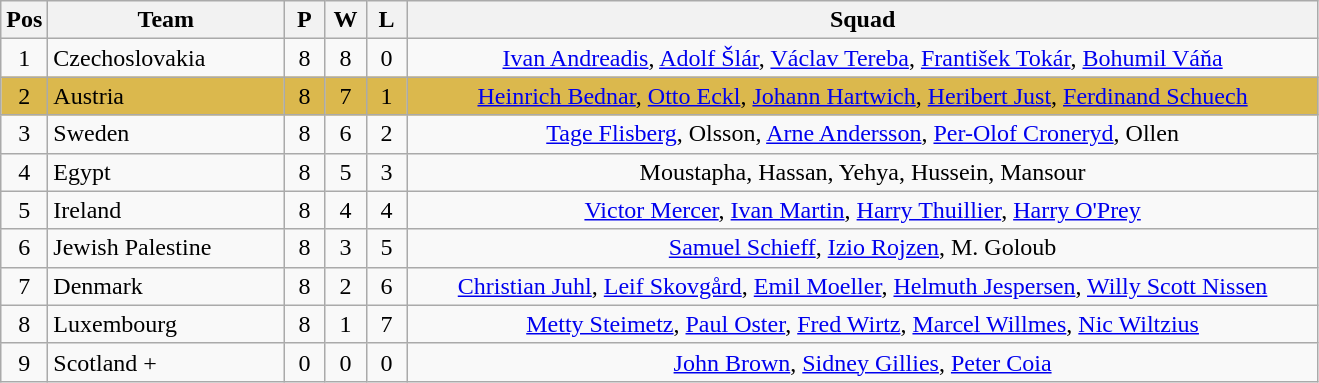<table class="wikitable" style="font-size: 100%">
<tr>
<th width=15>Pos</th>
<th width=150>Team</th>
<th width=20>P</th>
<th width=20>W</th>
<th width=20>L</th>
<th width=600>Squad</th>
</tr>
<tr align=center>
<td>1</td>
<td align="left"> Czechoslovakia</td>
<td>8</td>
<td>8</td>
<td>0</td>
<td><a href='#'>Ivan Andreadis</a>, <a href='#'>Adolf Šlár</a>, <a href='#'>Václav Tereba</a>, <a href='#'>František Tokár</a>, <a href='#'>Bohumil Váňa</a></td>
</tr>
<tr align=center style="background: #DBB84D;">
<td>2</td>
<td align="left"> Austria</td>
<td>8</td>
<td>7</td>
<td>1</td>
<td><a href='#'>Heinrich Bednar</a>, <a href='#'>Otto Eckl</a>, <a href='#'>Johann Hartwich</a>, <a href='#'>Heribert Just</a>, <a href='#'>Ferdinand Schuech</a></td>
</tr>
<tr align=center>
<td>3</td>
<td align="left"> Sweden</td>
<td>8</td>
<td>6</td>
<td>2</td>
<td><a href='#'>Tage Flisberg</a>, Olsson, <a href='#'>Arne Andersson</a>, <a href='#'>Per-Olof Croneryd</a>, Ollen</td>
</tr>
<tr align=center>
<td>4</td>
<td align="left"> Egypt</td>
<td>8</td>
<td>5</td>
<td>3</td>
<td>Moustapha, Hassan, Yehya, Hussein, Mansour</td>
</tr>
<tr align=center>
<td>5</td>
<td align="left"> Ireland</td>
<td>8</td>
<td>4</td>
<td>4</td>
<td><a href='#'>Victor Mercer</a>, <a href='#'>Ivan Martin</a>, <a href='#'>Harry Thuillier</a>, <a href='#'>Harry O'Prey</a></td>
</tr>
<tr align=center>
<td>6</td>
<td align="left"> Jewish Palestine</td>
<td>8</td>
<td>3</td>
<td>5</td>
<td><a href='#'>Samuel Schieff</a>, <a href='#'>Izio Rojzen</a>, M. Goloub</td>
</tr>
<tr align=center>
<td>7</td>
<td align="left"> Denmark</td>
<td>8</td>
<td>2</td>
<td>6</td>
<td><a href='#'>Christian Juhl</a>, <a href='#'>Leif Skovgård</a>, <a href='#'>Emil Moeller</a>, <a href='#'>Helmuth Jespersen</a>, <a href='#'>Willy Scott Nissen</a></td>
</tr>
<tr align=center>
<td>8</td>
<td align="left"> Luxembourg</td>
<td>8</td>
<td>1</td>
<td>7</td>
<td><a href='#'>Metty Steimetz</a>, <a href='#'>Paul Oster</a>, <a href='#'>Fred Wirtz</a>, <a href='#'>Marcel Willmes</a>, <a href='#'>Nic Wiltzius</a></td>
</tr>
<tr align=center>
<td>9</td>
<td align="left"> Scotland +</td>
<td>0</td>
<td>0</td>
<td>0</td>
<td><a href='#'>John Brown</a>, <a href='#'>Sidney Gillies</a>, <a href='#'>Peter Coia</a></td>
</tr>
</table>
